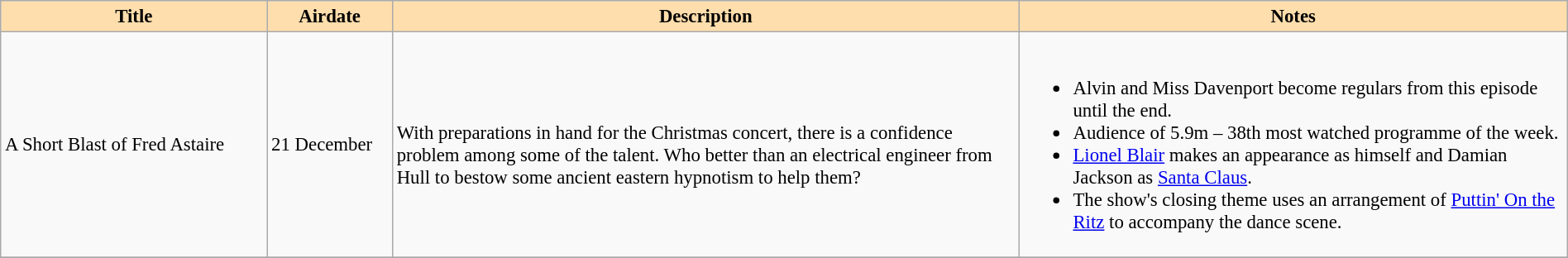<table class="wikitable" width=100% border=1 style="font-size: 95%">
<tr>
<th style="background:#ffdead" width=17%>Title</th>
<th style="background:#ffdead" width=8%>Airdate</th>
<th style="background:#ffdead" width=40%>Description</th>
<th style="background:#ffdead" width=35%>Notes</th>
</tr>
<tr>
<td>A Short Blast of Fred Astaire</td>
<td>21 December</td>
<td><br>With preparations in hand for the Christmas concert, there is a confidence problem among some of the talent. Who better than an electrical engineer from Hull to bestow some ancient eastern hypnotism to help them?</td>
<td><br><ul><li>Alvin and Miss Davenport become regulars from this episode until the end.</li><li>Audience of 5.9m – 38th most watched programme of the week.</li><li><a href='#'>Lionel Blair</a> makes an appearance as himself and Damian Jackson as <a href='#'>Santa Claus</a>.</li><li>The show's closing theme uses an arrangement of <a href='#'>Puttin' On the Ritz</a> to accompany the dance scene.</li></ul></td>
</tr>
<tr>
</tr>
</table>
